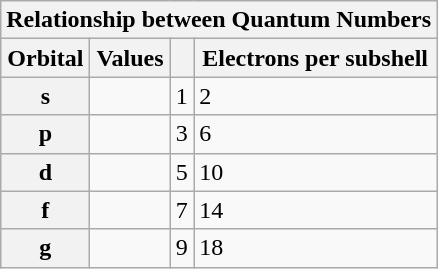<table class="wikitable">
<tr>
<th colspan="4"><strong>Relationship between Quantum Numbers</strong></th>
</tr>
<tr>
<th>Orbital</th>
<th>Values</th>
<th></th>
<th>Electrons per subshell</th>
</tr>
<tr>
<th>s</th>
<td></td>
<td>1</td>
<td>2</td>
</tr>
<tr>
<th>p</th>
<td></td>
<td>3</td>
<td>6</td>
</tr>
<tr>
<th>d</th>
<td></td>
<td>5</td>
<td>10</td>
</tr>
<tr>
<th>f</th>
<td></td>
<td>7</td>
<td>14</td>
</tr>
<tr>
<th>g</th>
<td></td>
<td>9</td>
<td>18</td>
</tr>
</table>
